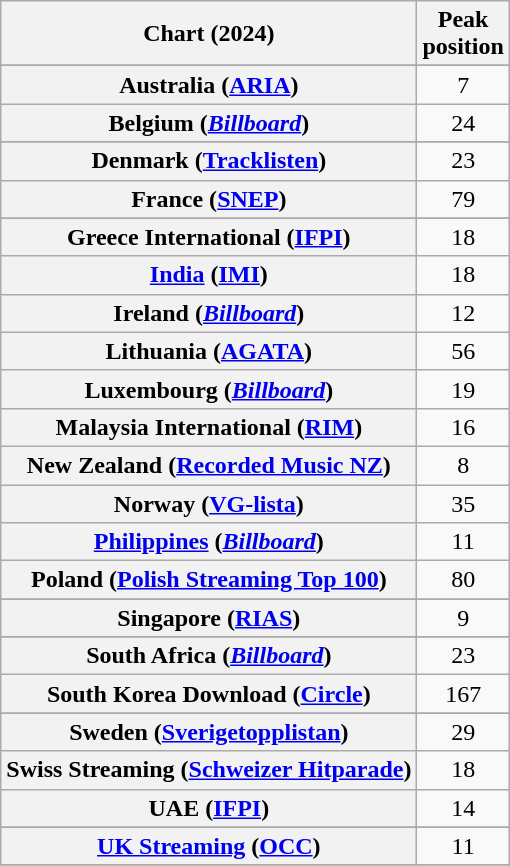<table class="wikitable sortable plainrowheaders" style="text-align:center">
<tr>
<th scope="col">Chart (2024)</th>
<th scope="col">Peak<br>position</th>
</tr>
<tr>
</tr>
<tr>
<th scope="row">Australia (<a href='#'>ARIA</a>)</th>
<td>7</td>
</tr>
<tr>
<th scope="row">Belgium (<em><a href='#'>Billboard</a></em>)</th>
<td>24</td>
</tr>
<tr>
</tr>
<tr>
</tr>
<tr>
</tr>
<tr>
<th scope="row">Denmark (<a href='#'>Tracklisten</a>)</th>
<td>23</td>
</tr>
<tr>
<th scope="row">France (<a href='#'>SNEP</a>)</th>
<td>79</td>
</tr>
<tr>
</tr>
<tr>
<th scope="row">Greece International (<a href='#'>IFPI</a>)</th>
<td>18</td>
</tr>
<tr>
<th scope="row"><a href='#'>India</a> (<a href='#'>IMI</a>)</th>
<td>18</td>
</tr>
<tr>
<th scope="row">Ireland (<em><a href='#'>Billboard</a></em>)</th>
<td>12</td>
</tr>
<tr>
<th scope="row">Lithuania (<a href='#'>AGATA</a>)</th>
<td>56</td>
</tr>
<tr>
<th scope="row">Luxembourg (<em><a href='#'>Billboard</a></em>)</th>
<td>19</td>
</tr>
<tr>
<th scope="row">Malaysia International (<a href='#'>RIM</a>)</th>
<td>16</td>
</tr>
<tr>
<th scope="row">New Zealand (<a href='#'>Recorded Music NZ</a>)</th>
<td>8</td>
</tr>
<tr>
<th scope="row">Norway (<a href='#'>VG-lista</a>)</th>
<td>35</td>
</tr>
<tr>
<th scope="row"><a href='#'>Philippines</a> (<em><a href='#'>Billboard</a></em>)</th>
<td>11</td>
</tr>
<tr>
<th scope="row">Poland (<a href='#'>Polish Streaming Top 100</a>)</th>
<td>80</td>
</tr>
<tr>
</tr>
<tr>
<th scope="row">Singapore (<a href='#'>RIAS</a>)</th>
<td>9</td>
</tr>
<tr>
</tr>
<tr>
<th scope="row">South Africa (<em><a href='#'>Billboard</a></em>)</th>
<td>23</td>
</tr>
<tr>
<th scope="row">South Korea Download (<a href='#'>Circle</a>)</th>
<td>167</td>
</tr>
<tr>
</tr>
<tr>
<th scope="row">Sweden (<a href='#'>Sverigetopplistan</a>)</th>
<td>29</td>
</tr>
<tr>
<th scope="row">Swiss Streaming (<a href='#'>Schweizer Hitparade</a>)</th>
<td>18</td>
</tr>
<tr>
<th scope="row">UAE (<a href='#'>IFPI</a>)</th>
<td>14</td>
</tr>
<tr>
</tr>
<tr>
<th scope="row"><a href='#'>UK Streaming</a> (<a href='#'>OCC</a>)</th>
<td>11</td>
</tr>
<tr>
</tr>
</table>
